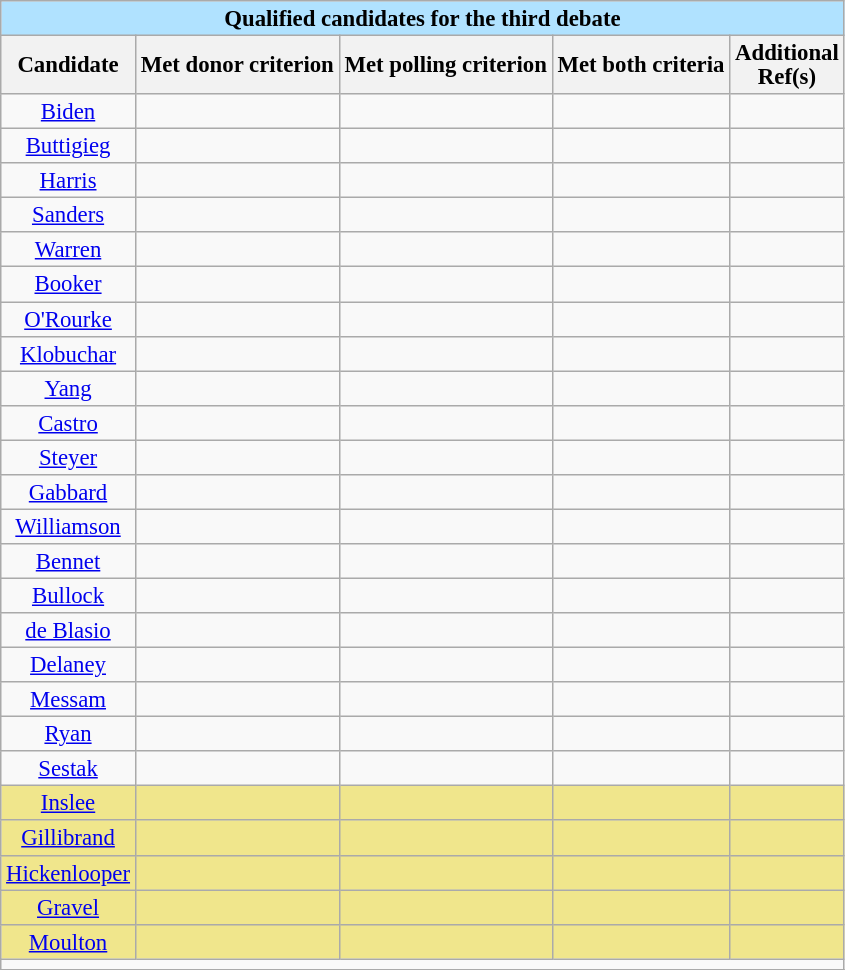<table class="wikitable sortable collapsible collapsed" style="text-align:center;font-size:95%;line-height:16px;">
<tr>
<td colspan="5" style="color:black; vertical-align:top; text-align:center; background-color:#B0E2FF;" class="table-no"><strong>Qualified candidates for the third debate</strong></td>
</tr>
<tr>
<th>Candidate</th>
<th>Met donor criterion<br></th>
<th>Met polling criterion<br></th>
<th>Met both criteria<br></th>
<th class="unsortable">Additional<br>Ref(s)</th>
</tr>
<tr>
<td><a href='#'>Biden</a></td>
<td><br></td>
<td><br></td>
<td></td>
<td></td>
</tr>
<tr>
<td><a href='#'>Buttigieg</a></td>
<td><br></td>
<td><br></td>
<td></td>
<td></td>
</tr>
<tr>
<td><a href='#'>Harris</a></td>
<td><br></td>
<td><br></td>
<td></td>
<td></td>
</tr>
<tr>
<td><a href='#'>Sanders</a></td>
<td><br></td>
<td><br></td>
<td></td>
<td></td>
</tr>
<tr>
<td><a href='#'>Warren</a></td>
<td><br></td>
<td><br></td>
<td></td>
<td></td>
</tr>
<tr>
<td><a href='#'>Booker</a></td>
<td><br></td>
<td><br></td>
<td></td>
<td></td>
</tr>
<tr>
<td><a href='#'>O'Rourke</a></td>
<td><br></td>
<td><br></td>
<td></td>
<td></td>
</tr>
<tr>
<td><a href='#'>Klobuchar</a></td>
<td><br></td>
<td><br></td>
<td></td>
<td></td>
</tr>
<tr>
<td><a href='#'>Yang</a></td>
<td><br></td>
<td><br></td>
<td></td>
<td></td>
</tr>
<tr>
<td><a href='#'>Castro</a></td>
<td><br></td>
<td><br></td>
<td></td>
<td></td>
</tr>
<tr>
<td><a href='#'>Steyer</a></td>
<td><br></td>
<td><br></td>
<td></td>
<td></td>
</tr>
<tr>
<td><a href='#'>Gabbard</a></td>
<td><br></td>
<td><br></td>
<td></td>
<td></td>
</tr>
<tr>
<td><a href='#'>Williamson</a></td>
<td><br></td>
<td><br></td>
<td></td>
<td></td>
</tr>
<tr>
<td><a href='#'>Bennet</a></td>
<td></td>
<td><br></td>
<td></td>
<td></td>
</tr>
<tr>
<td><a href='#'>Bullock</a></td>
<td></td>
<td><br></td>
<td></td>
<td></td>
</tr>
<tr>
<td><a href='#'>de Blasio</a></td>
<td></td>
<td><br></td>
<td></td>
<td></td>
</tr>
<tr>
<td><a href='#'>Delaney</a></td>
<td></td>
<td><br></td>
<td></td>
<td></td>
</tr>
<tr>
<td><a href='#'>Messam</a></td>
<td></td>
<td><br></td>
<td></td>
<td></td>
</tr>
<tr>
<td><a href='#'>Ryan</a></td>
<td></td>
<td><br></td>
<td></td>
<td></td>
</tr>
<tr>
<td><a href='#'>Sestak</a></td>
<td></td>
<td><br></td>
<td></td>
<td></td>
</tr>
<tr style="background:#f0e68c;">
<td><a href='#'>Inslee</a></td>
<td><br></td>
<td><br></td>
<td></td>
<td></td>
</tr>
<tr style="background:#f0e68c;">
<td><a href='#'>Gillibrand</a></td>
<td></td>
<td><br></td>
<td></td>
<td></td>
</tr>
<tr style="background:#f0e68c;">
<td><a href='#'>Hickenlooper</a></td>
<td></td>
<td><br></td>
<td></td>
<td></td>
</tr>
<tr style="background:#f0e68c;">
<td><a href='#'>Gravel</a></td>
<td></td>
<td><br></td>
<td></td>
<td></td>
</tr>
<tr style="background:#f0e68c;">
<td><a href='#'>Moulton</a></td>
<td></td>
<td><br></td>
<td></td>
<td></td>
</tr>
<tr>
<td colspan="5" class="table-no" style="text-align:left;"></td>
</tr>
<tr>
</tr>
</table>
